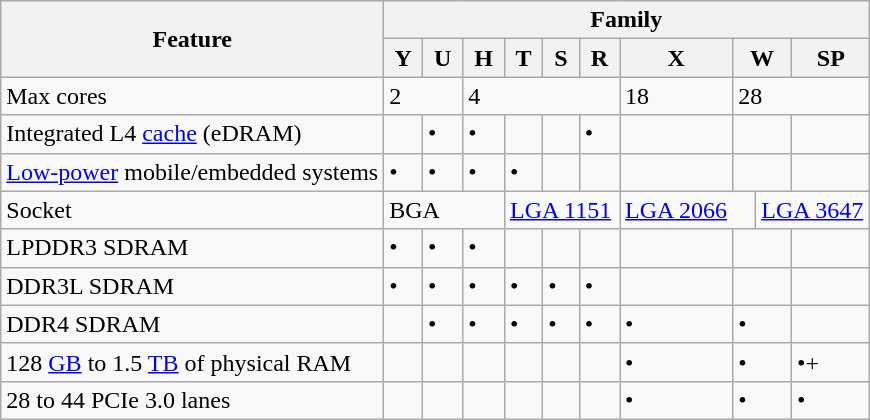<table class=wikitable style=text-align: center;>
<tr>
<th rowspan=2>Feature</th>
<th colspan="10">Family</th>
</tr>
<tr>
<th> Y </th>
<th> U </th>
<th> H </th>
<th> T </th>
<th> S </th>
<th> R </th>
<th> X </th>
<th colspan="2"> W </th>
<th> SP </th>
</tr>
<tr>
<td>Max cores</td>
<td colspan="2">2</td>
<td colspan="4">4</td>
<td>18</td>
<td colspan="3">28</td>
</tr>
<tr>
<td style="text-align:" left;>Integrated L4 <a href='#'>cache</a> (eDRAM)</td>
<td></td>
<td>•</td>
<td>•</td>
<td></td>
<td></td>
<td>•</td>
<td></td>
<td colspan="2"></td>
<td></td>
</tr>
<tr>
<td style="text-align:" left;><a href='#'>Low-power</a> mobile/embedded systems</td>
<td>•</td>
<td>•</td>
<td>•</td>
<td>•</td>
<td></td>
<td></td>
<td></td>
<td colspan="2"></td>
<td></td>
</tr>
<tr>
<td style=text-align: left;>Socket</td>
<td colspan=3>BGA</td>
<td colspan=3><a href='#'>LGA 1151</a></td>
<td colspan=2><a href='#'>LGA 2066</a></td>
<td colspan="2"><a href='#'>LGA 3647</a></td>
</tr>
<tr>
<td>LPDDR3 SDRAM</td>
<td>•</td>
<td>•</td>
<td>•</td>
<td></td>
<td></td>
<td></td>
<td></td>
<td colspan="2"></td>
<td></td>
</tr>
<tr>
<td style="text-align:" left;>DDR3L SDRAM</td>
<td>•</td>
<td>•</td>
<td>•</td>
<td>•</td>
<td>•</td>
<td>•</td>
<td></td>
<td colspan="2"></td>
<td></td>
</tr>
<tr>
<td style="text-align:" left;>DDR4 SDRAM</td>
<td></td>
<td>•</td>
<td>•</td>
<td>•</td>
<td>•</td>
<td>•</td>
<td>•</td>
<td colspan="2">•</td>
<td></td>
</tr>
<tr>
<td style="text-align:" left;>128 <a href='#'>GB</a> to 1.5 <a href='#'>TB</a> of physical RAM</td>
<td></td>
<td></td>
<td></td>
<td></td>
<td></td>
<td></td>
<td>•</td>
<td colspan="2">•</td>
<td>•+</td>
</tr>
<tr>
<td style="text-align:" left;>28 to 44 PCIe 3.0 lanes</td>
<td></td>
<td></td>
<td></td>
<td></td>
<td></td>
<td></td>
<td>•</td>
<td colspan="2">•</td>
<td>•</td>
</tr>
</table>
